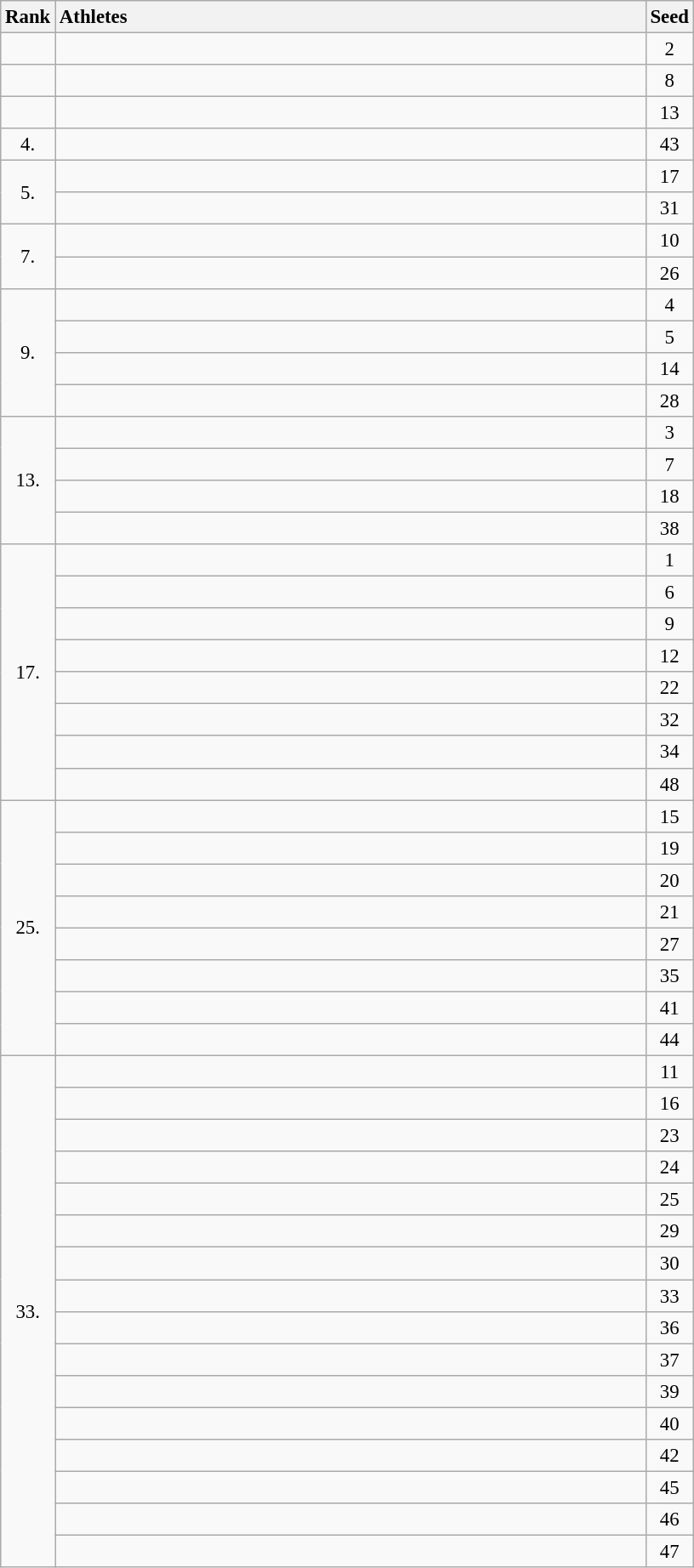<table class="wikitable" style="font-size:95%;">
<tr>
<th>Rank</th>
<th style="text-align: left; width: 30em">Athletes</th>
<th>Seed</th>
</tr>
<tr>
<td align="center"></td>
<td></td>
<td align="center">2</td>
</tr>
<tr>
<td align="center"></td>
<td></td>
<td align="center">8</td>
</tr>
<tr>
<td align="center"></td>
<td></td>
<td align="center">13</td>
</tr>
<tr>
<td align="center">4.</td>
<td></td>
<td align="center">43</td>
</tr>
<tr>
<td rowspan=2 align="center">5.</td>
<td></td>
<td align="center">17</td>
</tr>
<tr>
<td></td>
<td align="center">31</td>
</tr>
<tr>
<td rowspan=2 align="center">7.</td>
<td></td>
<td align="center">10</td>
</tr>
<tr>
<td></td>
<td align="center">26</td>
</tr>
<tr>
<td rowspan=4 align="center">9.</td>
<td></td>
<td align="center">4</td>
</tr>
<tr>
<td></td>
<td align="center">5</td>
</tr>
<tr>
<td></td>
<td align="center">14</td>
</tr>
<tr>
<td></td>
<td align="center">28</td>
</tr>
<tr>
<td rowspan=4 align="center">13.</td>
<td></td>
<td align="center">3</td>
</tr>
<tr>
<td></td>
<td align="center">7</td>
</tr>
<tr>
<td></td>
<td align="center">18</td>
</tr>
<tr>
<td></td>
<td align="center">38</td>
</tr>
<tr>
<td rowspan=8 align="center">17.</td>
<td></td>
<td align="center">1</td>
</tr>
<tr>
<td></td>
<td align="center">6</td>
</tr>
<tr>
<td></td>
<td align="center">9</td>
</tr>
<tr>
<td></td>
<td align="center">12</td>
</tr>
<tr>
<td></td>
<td align="center">22</td>
</tr>
<tr>
<td></td>
<td align="center">32</td>
</tr>
<tr>
<td></td>
<td align="center">34</td>
</tr>
<tr>
<td></td>
<td align="center">48</td>
</tr>
<tr>
<td rowspan=8 align="center">25.</td>
<td></td>
<td align="center">15</td>
</tr>
<tr>
<td></td>
<td align="center">19</td>
</tr>
<tr>
<td></td>
<td align="center">20</td>
</tr>
<tr>
<td></td>
<td align="center">21</td>
</tr>
<tr>
<td></td>
<td align="center">27</td>
</tr>
<tr>
<td></td>
<td align="center">35</td>
</tr>
<tr>
<td></td>
<td align="center">41</td>
</tr>
<tr>
<td></td>
<td align="center">44</td>
</tr>
<tr>
<td rowspan=16 align="center">33.</td>
<td></td>
<td align="center">11</td>
</tr>
<tr>
<td></td>
<td align="center">16</td>
</tr>
<tr>
<td></td>
<td align="center">23</td>
</tr>
<tr>
<td></td>
<td align="center">24</td>
</tr>
<tr>
<td></td>
<td align="center">25</td>
</tr>
<tr>
<td></td>
<td align="center">29</td>
</tr>
<tr>
<td></td>
<td align="center">30</td>
</tr>
<tr>
<td></td>
<td align="center">33</td>
</tr>
<tr>
<td></td>
<td align="center">36</td>
</tr>
<tr>
<td></td>
<td align="center">37</td>
</tr>
<tr>
<td></td>
<td align="center">39</td>
</tr>
<tr>
<td></td>
<td align="center">40</td>
</tr>
<tr>
<td></td>
<td align="center">42</td>
</tr>
<tr>
<td></td>
<td align="center">45</td>
</tr>
<tr>
<td></td>
<td align="center">46</td>
</tr>
<tr>
<td></td>
<td align="center">47</td>
</tr>
</table>
